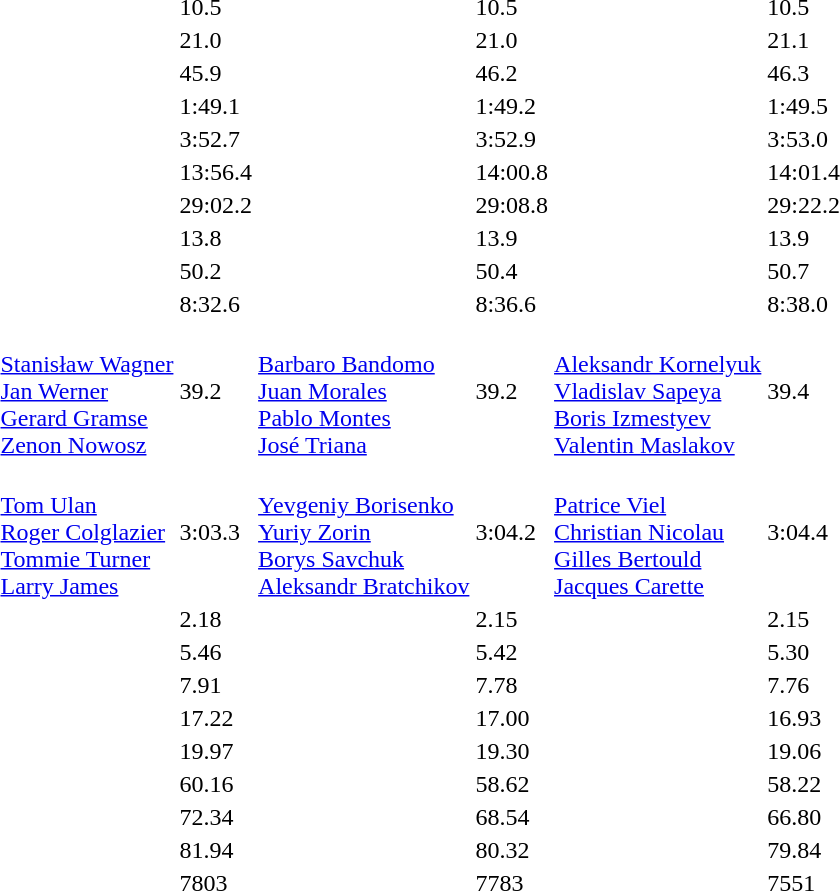<table>
<tr>
<td></td>
<td></td>
<td>10.5</td>
<td></td>
<td>10.5</td>
<td></td>
<td>10.5</td>
</tr>
<tr>
<td></td>
<td></td>
<td>21.0</td>
<td></td>
<td>21.0</td>
<td></td>
<td>21.1</td>
</tr>
<tr>
<td></td>
<td></td>
<td>45.9</td>
<td></td>
<td>46.2</td>
<td></td>
<td>46.3</td>
</tr>
<tr>
<td></td>
<td></td>
<td>1:49.1</td>
<td></td>
<td>1:49.2</td>
<td></td>
<td>1:49.5</td>
</tr>
<tr>
<td></td>
<td></td>
<td>3:52.7</td>
<td></td>
<td>3:52.9</td>
<td></td>
<td>3:53.0</td>
</tr>
<tr>
<td></td>
<td></td>
<td>13:56.4</td>
<td></td>
<td>14:00.8</td>
<td></td>
<td>14:01.4</td>
</tr>
<tr>
<td></td>
<td></td>
<td>29:02.2</td>
<td></td>
<td>29:08.8</td>
<td></td>
<td>29:22.2</td>
</tr>
<tr>
<td></td>
<td></td>
<td>13.8</td>
<td></td>
<td>13.9</td>
<td></td>
<td>13.9</td>
</tr>
<tr>
<td></td>
<td></td>
<td>50.2</td>
<td></td>
<td>50.4</td>
<td></td>
<td>50.7</td>
</tr>
<tr>
<td></td>
<td></td>
<td>8:32.6</td>
<td></td>
<td>8:36.6</td>
<td></td>
<td>8:38.0</td>
</tr>
<tr>
<td></td>
<td><br><a href='#'>Stanisław Wagner</a><br><a href='#'>Jan Werner</a><br><a href='#'>Gerard Gramse</a><br><a href='#'>Zenon Nowosz</a></td>
<td>39.2</td>
<td><br><a href='#'>Barbaro Bandomo</a><br><a href='#'>Juan Morales</a><br><a href='#'>Pablo Montes</a><br><a href='#'>José Triana</a></td>
<td>39.2</td>
<td><br><a href='#'>Aleksandr Kornelyuk</a><br><a href='#'>Vladislav Sapeya</a><br><a href='#'>Boris Izmestyev</a><br><a href='#'>Valentin Maslakov</a></td>
<td>39.4</td>
</tr>
<tr>
<td></td>
<td><br><a href='#'>Tom Ulan</a><br><a href='#'>Roger Colglazier</a><br><a href='#'>Tommie Turner</a><br><a href='#'>Larry James</a></td>
<td>3:03.3</td>
<td><br><a href='#'>Yevgeniy Borisenko</a><br><a href='#'>Yuriy Zorin</a><br><a href='#'>Borys Savchuk</a><br><a href='#'>Aleksandr Bratchikov</a></td>
<td>3:04.2</td>
<td><br><a href='#'>Patrice Viel</a><br><a href='#'>Christian Nicolau</a><br><a href='#'>Gilles Bertould</a><br><a href='#'>Jacques Carette</a></td>
<td>3:04.4</td>
</tr>
<tr>
<td></td>
<td></td>
<td>2.18</td>
<td></td>
<td>2.15</td>
<td></td>
<td>2.15</td>
</tr>
<tr>
<td></td>
<td></td>
<td>5.46</td>
<td></td>
<td>5.42</td>
<td></td>
<td>5.30</td>
</tr>
<tr>
<td></td>
<td></td>
<td>7.91</td>
<td></td>
<td>7.78</td>
<td></td>
<td>7.76</td>
</tr>
<tr>
<td></td>
<td></td>
<td>17.22</td>
<td></td>
<td>17.00</td>
<td></td>
<td>16.93</td>
</tr>
<tr>
<td></td>
<td></td>
<td>19.97</td>
<td></td>
<td>19.30</td>
<td></td>
<td>19.06</td>
</tr>
<tr>
<td></td>
<td></td>
<td>60.16</td>
<td></td>
<td>58.62</td>
<td></td>
<td>58.22</td>
</tr>
<tr>
<td></td>
<td></td>
<td>72.34</td>
<td></td>
<td>68.54</td>
<td></td>
<td>66.80</td>
</tr>
<tr>
<td></td>
<td></td>
<td>81.94</td>
<td></td>
<td>80.32</td>
<td></td>
<td>79.84</td>
</tr>
<tr>
<td></td>
<td></td>
<td>7803</td>
<td></td>
<td>7783</td>
<td></td>
<td>7551</td>
</tr>
</table>
